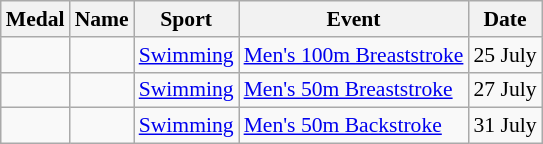<table class="wikitable sortable" style="font-size:90%">
<tr>
<th>Medal</th>
<th>Name</th>
<th>Sport</th>
<th>Event</th>
<th>Date</th>
</tr>
<tr>
<td></td>
<td></td>
<td><a href='#'>Swimming</a></td>
<td><a href='#'>Men's 100m Breaststroke</a></td>
<td>25 July</td>
</tr>
<tr>
<td></td>
<td></td>
<td><a href='#'>Swimming</a></td>
<td><a href='#'>Men's 50m Breaststroke</a></td>
<td>27 July</td>
</tr>
<tr>
<td></td>
<td></td>
<td><a href='#'>Swimming</a></td>
<td><a href='#'>Men's 50m Backstroke</a></td>
<td>31 July</td>
</tr>
</table>
